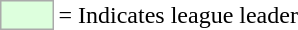<table>
<tr>
<td style="background:#DDFFDD; border:1px solid #aaa; width:2em;"></td>
<td>= Indicates league leader</td>
</tr>
</table>
